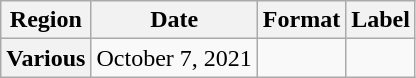<table class="wikitable plainrowheaders">
<tr>
<th scope="col">Region</th>
<th scope="col">Date</th>
<th scope="col">Format</th>
<th scope="col">Label</th>
</tr>
<tr>
<th scope="row">Various</th>
<td>October 7, 2021</td>
<td></td>
<td></td>
</tr>
</table>
